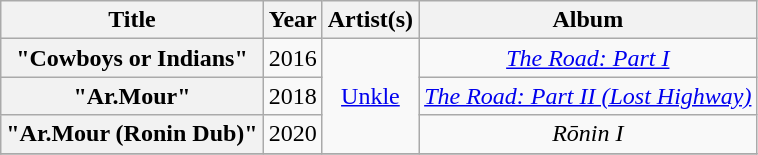<table class="wikitable plainrowheaders" style="text-align:center;">
<tr>
<th scope="col">Title</th>
<th scope="col">Year</th>
<th scope="col">Artist(s)</th>
<th scope="col">Album</th>
</tr>
<tr>
<th scope="row">"Cowboys or Indians"<br></th>
<td rowspan="1">2016</td>
<td rowspan="3"><a href='#'>Unkle</a></td>
<td rowspan="1"><em><a href='#'>The Road: Part I</a></em></td>
</tr>
<tr>
<th scope="row">"Ar.Mour"<br></th>
<td rowspan="1">2018</td>
<td><em><a href='#'>The Road: Part II (Lost Highway)</a></em></td>
</tr>
<tr>
<th scope="row">"Ar.Mour (Ronin Dub)"<br></th>
<td rowspan="1">2020</td>
<td rowspan="1"><em>Rōnin I</em></td>
</tr>
<tr>
</tr>
</table>
